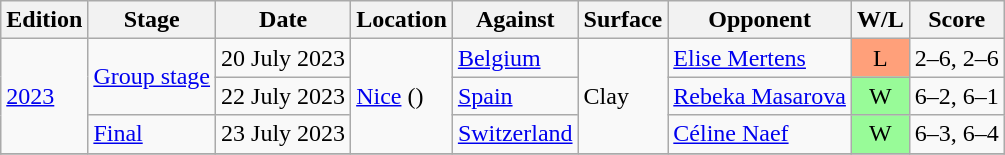<table class="wikitable">
<tr>
<th>Edition</th>
<th>Stage</th>
<th>Date</th>
<th>Location</th>
<th>Against</th>
<th>Surface</th>
<th>Opponent</th>
<th>W/L</th>
<th class="unsortable">Score</th>
</tr>
<tr>
<td rowspan="3"><a href='#'>2023</a></td>
<td rowspan="2"><a href='#'>Group stage</a></td>
<td rowspan="1">20 July 2023</td>
<td rowspan="3"><a href='#'>Nice</a> ()</td>
<td> <a href='#'>Belgium</a></td>
<td rowspan="3">Clay</td>
<td><a href='#'>Elise Mertens</a></td>
<td style="text-align:center; background:#ffa07a;">L</td>
<td>2–6, 2–6</td>
</tr>
<tr>
<td rowspan="1">22 July 2023</td>
<td> <a href='#'>Spain</a></td>
<td><a href='#'>Rebeka Masarova</a></td>
<td style="text-align:center; background:#98fb98;">W</td>
<td>6–2, 6–1</td>
</tr>
<tr>
<td rowspan="1"><a href='#'>Final</a></td>
<td rowspan="1">23 July 2023</td>
<td> <a href='#'>Switzerland</a></td>
<td><a href='#'>Céline Naef</a></td>
<td style="text-align:center; background:#98fb98;">W</td>
<td>6–3, 6–4</td>
</tr>
<tr>
</tr>
</table>
